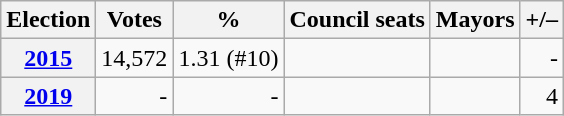<table class=wikitable style="text-align: right;">
<tr>
<th>Election</th>
<th>Votes</th>
<th>%</th>
<th>Council seats</th>
<th>Mayors</th>
<th>+/–</th>
</tr>
<tr>
<th align=center><a href='#'>2015</a></th>
<td>14,572</td>
<td>1.31 (#10)</td>
<td></td>
<td></td>
<td>-</td>
</tr>
<tr>
<th align=center><a href='#'>2019</a></th>
<td>-</td>
<td>-</td>
<td></td>
<td></td>
<td> 4</td>
</tr>
</table>
